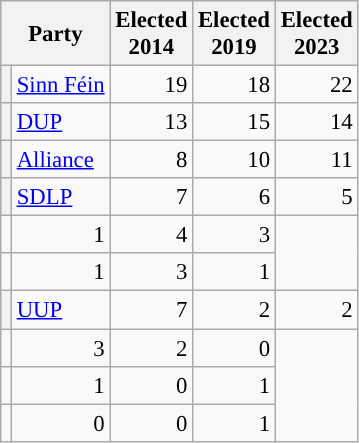<table class="wikitable" style="font-size: 95%;">
<tr>
<th colspan="2">Party</th>
<th>Elected<br>2014</th>
<th>Elected<br>2019</th>
<th>Elected<br>2023</th>
</tr>
<tr>
<th style="background-color: "></th>
<td><a href='#'>Sinn Féin</a></td>
<td align="right">19</td>
<td align="right">18</td>
<td align="right">22</td>
</tr>
<tr>
<th style="background-color: "></th>
<td><a href='#'>DUP</a></td>
<td align="right">13</td>
<td align="right">15</td>
<td align="right">14</td>
</tr>
<tr>
<th style="background-color: "></th>
<td><a href='#'>Alliance</a></td>
<td align="right">8</td>
<td align="right">10</td>
<td align="right">11</td>
</tr>
<tr>
<th style="background-color: "></th>
<td><a href='#'>SDLP</a></td>
<td align="right">7</td>
<td align="right">6</td>
<td align="right">5</td>
</tr>
<tr>
<td></td>
<td align="right">1</td>
<td align="right">4</td>
<td align="right">3</td>
</tr>
<tr>
<td></td>
<td align="right">1</td>
<td align="right">3</td>
<td align="right">1</td>
</tr>
<tr>
<th style="background-color: "></th>
<td><a href='#'>UUP</a></td>
<td align="right">7</td>
<td align="right">2</td>
<td align="right">2</td>
</tr>
<tr>
<td></td>
<td align="right">3</td>
<td align="right">2</td>
<td align="right">0</td>
</tr>
<tr>
<td></td>
<td align="right">1</td>
<td align="right">0</td>
<td align="right">1</td>
</tr>
<tr>
<td></td>
<td align="right">0</td>
<td align="right">0</td>
<td align="right">1</td>
</tr>
</table>
